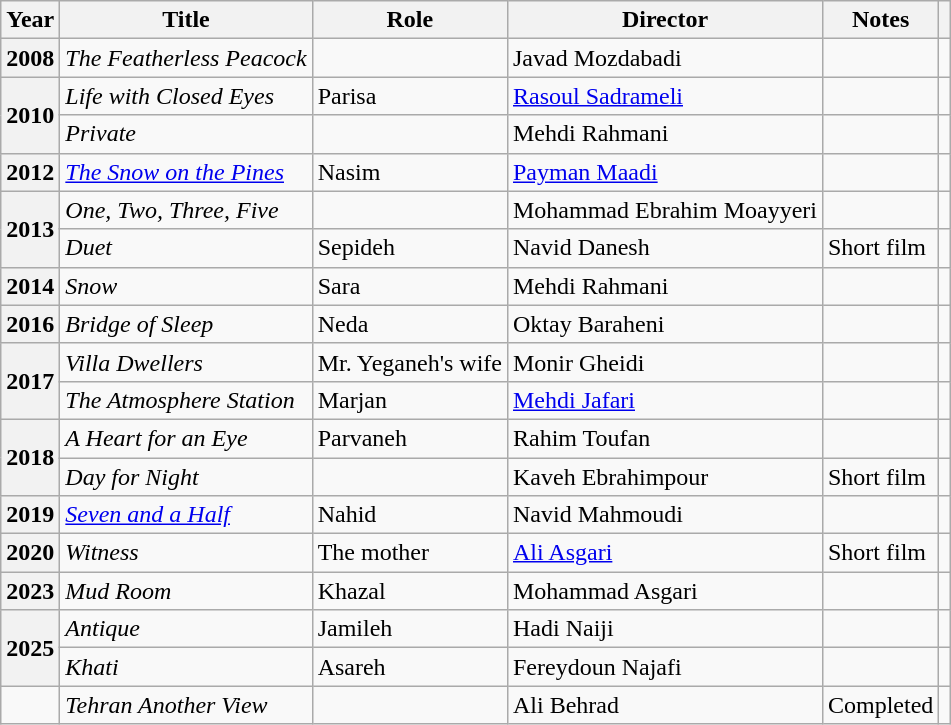<table class="wikitable plainrowheaders sortable" style="font-size:100%">
<tr>
<th scope="col">Year</th>
<th scope="col">Title</th>
<th scope="col">Role</th>
<th scope="col">Director</th>
<th scope="col">Notes</th>
<th class="unsortable" scope="col"></th>
</tr>
<tr>
<th scope="row">2008</th>
<td><em>The Featherless Peacock</em></td>
<td></td>
<td>Javad Mozdabadi</td>
<td></td>
<td></td>
</tr>
<tr>
<th scope="row" rowspan="2">2010</th>
<td><em>Life with Closed Eyes</em></td>
<td>Parisa</td>
<td><a href='#'>Rasoul Sadrameli</a></td>
<td></td>
<td></td>
</tr>
<tr>
<td><em>Private</em></td>
<td></td>
<td>Mehdi Rahmani</td>
<td></td>
<td></td>
</tr>
<tr>
<th scope="row">2012</th>
<td><em><a href='#'>The Snow on the Pines</a></em></td>
<td>Nasim</td>
<td><a href='#'>Payman Maadi</a></td>
<td></td>
<td></td>
</tr>
<tr>
<th scope="row" rowspan="2">2013</th>
<td><em>One, Two, Three, Five</em></td>
<td></td>
<td>Mohammad Ebrahim Moayyeri</td>
<td></td>
<td></td>
</tr>
<tr>
<td><em>Duet</em></td>
<td>Sepideh</td>
<td>Navid Danesh</td>
<td>Short film</td>
<td></td>
</tr>
<tr>
<th scope="row">2014</th>
<td><em>Snow</em></td>
<td>Sara</td>
<td>Mehdi Rahmani</td>
<td></td>
<td></td>
</tr>
<tr>
<th scope="row">2016</th>
<td><em>Bridge of Sleep</em></td>
<td>Neda</td>
<td>Oktay Baraheni</td>
<td></td>
<td></td>
</tr>
<tr>
<th scope="row" rowspan="2">2017</th>
<td><em>Villa Dwellers</em></td>
<td>Mr. Yeganeh's wife</td>
<td>Monir Gheidi</td>
<td></td>
<td></td>
</tr>
<tr>
<td><em>The Atmosphere Station</em></td>
<td>Marjan</td>
<td><a href='#'>Mehdi Jafari</a></td>
<td></td>
<td></td>
</tr>
<tr>
<th scope="row" rowspan="2">2018</th>
<td><em>A Heart for an Eye</em></td>
<td>Parvaneh</td>
<td>Rahim Toufan</td>
<td></td>
<td></td>
</tr>
<tr>
<td><em>Day for Night</em></td>
<td></td>
<td>Kaveh Ebrahimpour</td>
<td>Short film</td>
<td></td>
</tr>
<tr>
<th scope="row">2019</th>
<td><em><a href='#'>Seven and a Half</a></em></td>
<td>Nahid</td>
<td>Navid Mahmoudi</td>
<td></td>
<td></td>
</tr>
<tr>
<th scope="row">2020</th>
<td><em>Witness</em></td>
<td>The mother</td>
<td><a href='#'>Ali Asgari</a></td>
<td>Short film</td>
<td></td>
</tr>
<tr>
<th scope="row">2023</th>
<td><em>Mud Room</em></td>
<td>Khazal</td>
<td>Mohammad Asgari</td>
<td></td>
<td></td>
</tr>
<tr>
<th rowspan="2" scope="row">2025</th>
<td><em>Antique</em></td>
<td>Jamileh</td>
<td>Hadi Naiji</td>
<td></td>
<td></td>
</tr>
<tr>
<td><em>Khati</em></td>
<td>Asareh</td>
<td>Fereydoun Najafi</td>
<td></td>
<td></td>
</tr>
<tr>
<td></td>
<td><em>Tehran Another View</em></td>
<td></td>
<td>Ali Behrad</td>
<td>Completed</td>
<td></td>
</tr>
</table>
